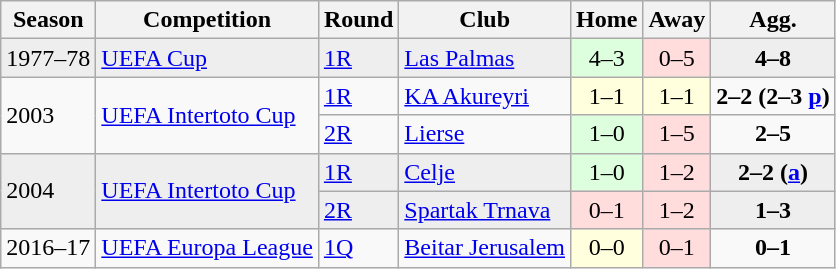<table class="wikitable">
<tr>
<th>Season</th>
<th>Competition</th>
<th>Round</th>
<th>Club</th>
<th>Home</th>
<th>Away</th>
<th>Agg.</th>
</tr>
<tr bgcolor=#EEEEEE>
<td>1977–78</td>
<td><a href='#'>UEFA Cup</a></td>
<td><a href='#'>1R</a></td>
<td align="left"> <a href='#'>Las Palmas</a></td>
<td style="text-align:center; background:#dfd;">4–3</td>
<td style="text-align:center; background:#fdd;">0–5</td>
<td style="text-align:center;"><strong>4–8</strong></td>
</tr>
<tr>
<td rowspan="2">2003</td>
<td rowspan="2"><a href='#'>UEFA Intertoto Cup</a></td>
<td><a href='#'>1R</a></td>
<td align="left"> <a href='#'>KA Akureyri</a></td>
<td style="text-align:center; background:#ffd;">1–1</td>
<td style="text-align:center; background:#ffd;">1–1</td>
<td style="text-align:center;"><strong>2–2 (2–3 <a href='#'>p</a>)</strong></td>
</tr>
<tr>
<td><a href='#'>2R</a></td>
<td align="left"> <a href='#'>Lierse</a></td>
<td style="text-align:center; background:#dfd;">1–0</td>
<td style="text-align:center; background:#fdd;">1–5</td>
<td style="text-align:center;"><strong>2–5</strong></td>
</tr>
<tr bgcolor=#EEEEEE>
<td rowspan="2">2004</td>
<td rowspan="2"><a href='#'>UEFA Intertoto Cup</a></td>
<td><a href='#'>1R</a></td>
<td align="left"> <a href='#'>Celje</a></td>
<td style="text-align:center; background:#dfd;">1–0</td>
<td style="text-align:center; background:#fdd;">1–2</td>
<td style="text-align:center;"><strong>2–2 (<a href='#'>a</a>)</strong></td>
</tr>
<tr bgcolor=#EEEEEE>
<td><a href='#'>2R</a></td>
<td align="left"> <a href='#'>Spartak Trnava</a></td>
<td style="text-align:center; background:#fdd;">0–1</td>
<td style="text-align:center; background:#fdd;">1–2</td>
<td style="text-align:center;"><strong>1–3</strong></td>
</tr>
<tr>
<td>2016–17</td>
<td><a href='#'>UEFA Europa League</a></td>
<td><a href='#'>1Q</a></td>
<td align="left"> <a href='#'>Beitar Jerusalem</a></td>
<td style="text-align:center; background:#ffd;">0–0</td>
<td style="text-align:center; background:#fdd;">0–1</td>
<td style="text-align:center;"><strong>0–1</strong></td>
</tr>
</table>
